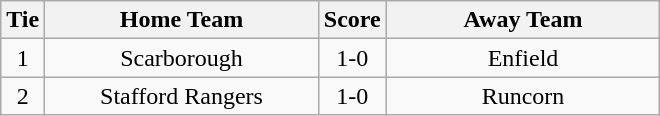<table class="wikitable" style="text-align:center;">
<tr>
<th width=20>Tie</th>
<th width=175>Home Team</th>
<th width=20>Score</th>
<th width=175>Away Team</th>
</tr>
<tr>
<td>1</td>
<td>Scarborough</td>
<td>1-0</td>
<td>Enfield</td>
</tr>
<tr>
<td>2</td>
<td>Stafford Rangers</td>
<td>1-0</td>
<td>Runcorn</td>
</tr>
</table>
